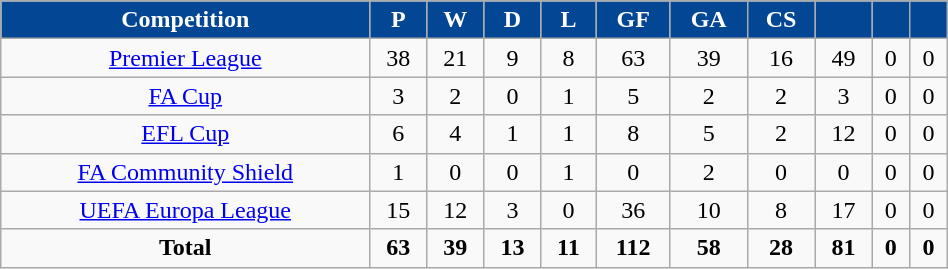<table class="wikitable sortable" style="text-align:center;width:50%;">
<tr>
<th style=background-color:#034694;color:#FFFFFF>Competition</th>
<th style=background-color:#034694;color:#FFFFFF>P</th>
<th style=background-color:#034694;color:#FFFFFF>W</th>
<th style=background-color:#034694;color:#FFFFFF>D</th>
<th style=background-color:#034694;color:#FFFFFF>L</th>
<th style=background-color:#034694;color:#FFFFFF>GF</th>
<th style=background-color:#034694;color:#FFFFFF>GA</th>
<th style=background-color:#034694;color:#FFFFFF>CS</th>
<th style=background-color:#034694;color:#FFFFFF></th>
<th style=background-color:#034694;color:#FFFFFF></th>
<th style=background-color:#034694;color:#FFFFFF></th>
</tr>
<tr>
<td><a href='#'>Premier League</a></td>
<td>38</td>
<td>21</td>
<td>9</td>
<td>8</td>
<td>63</td>
<td>39</td>
<td>16</td>
<td>49</td>
<td>0</td>
<td>0</td>
</tr>
<tr>
<td><a href='#'>FA Cup</a></td>
<td>3</td>
<td>2</td>
<td>0</td>
<td>1</td>
<td>5</td>
<td>2</td>
<td>2</td>
<td>3</td>
<td>0</td>
<td>0</td>
</tr>
<tr>
<td><a href='#'>EFL Cup</a></td>
<td>6</td>
<td>4</td>
<td>1</td>
<td>1</td>
<td>8</td>
<td>5</td>
<td>2</td>
<td>12</td>
<td>0</td>
<td>0</td>
</tr>
<tr>
<td><a href='#'>FA Community Shield</a></td>
<td>1</td>
<td>0</td>
<td>0</td>
<td>1</td>
<td>0</td>
<td>2</td>
<td>0</td>
<td>0</td>
<td>0</td>
<td>0</td>
</tr>
<tr>
<td><a href='#'>UEFA Europa League</a></td>
<td>15</td>
<td>12</td>
<td>3</td>
<td>0</td>
<td>36</td>
<td>10</td>
<td>8</td>
<td>17</td>
<td>0</td>
<td>0</td>
</tr>
<tr>
<td><strong>Total</strong></td>
<td><strong>63</strong></td>
<td><strong>39</strong></td>
<td><strong>13</strong></td>
<td><strong>11</strong></td>
<td><strong>112</strong></td>
<td><strong>58</strong></td>
<td><strong>28</strong></td>
<td><strong>81</strong></td>
<td><strong>0</strong></td>
<td><strong>0</strong></td>
</tr>
</table>
